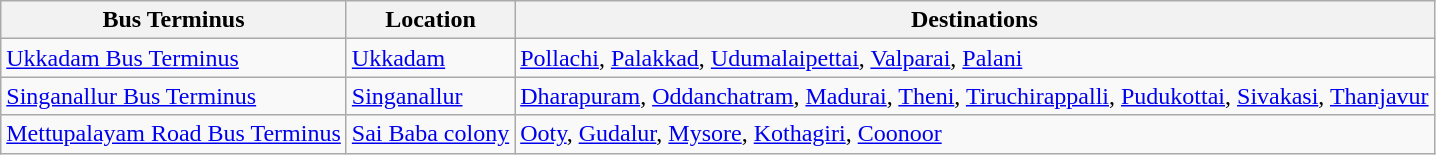<table class="wikitable sortable">
<tr>
<th>Bus Terminus</th>
<th>Location</th>
<th>Destinations</th>
</tr>
<tr>
<td style="text-align:left;"><a href='#'>Ukkadam Bus Terminus</a></td>
<td style="text-align:left;"><a href='#'>Ukkadam</a></td>
<td style="text-align:left;"><a href='#'>Pollachi</a>, <a href='#'>Palakkad</a>, <a href='#'>Udumalaipettai</a>, <a href='#'>Valparai</a>, <a href='#'>Palani</a></td>
</tr>
<tr>
<td style="text-align:left;"><a href='#'>Singanallur Bus Terminus</a></td>
<td style="text-align:leftr;"><a href='#'>Singanallur</a></td>
<td style="text-align:leftr;"><a href='#'>Dharapuram</a>, <a href='#'>Oddanchatram</a>, <a href='#'>Madurai</a>, <a href='#'>Theni</a>, <a href='#'>Tiruchirappalli</a>, <a href='#'>Pudukottai</a>, <a href='#'>Sivakasi</a>, <a href='#'>Thanjavur</a></td>
</tr>
<tr>
<td style="text-align:leftr;"><a href='#'>Mettupalayam Road Bus Terminus</a></td>
<td style="text-align:leftr;"><a href='#'>Sai Baba colony</a></td>
<td style="text-align:leftr;"><a href='#'>Ooty</a>, <a href='#'>Gudalur</a>, <a href='#'>Mysore</a>, <a href='#'>Kothagiri</a>, <a href='#'>Coonoor</a></td>
</tr>
</table>
